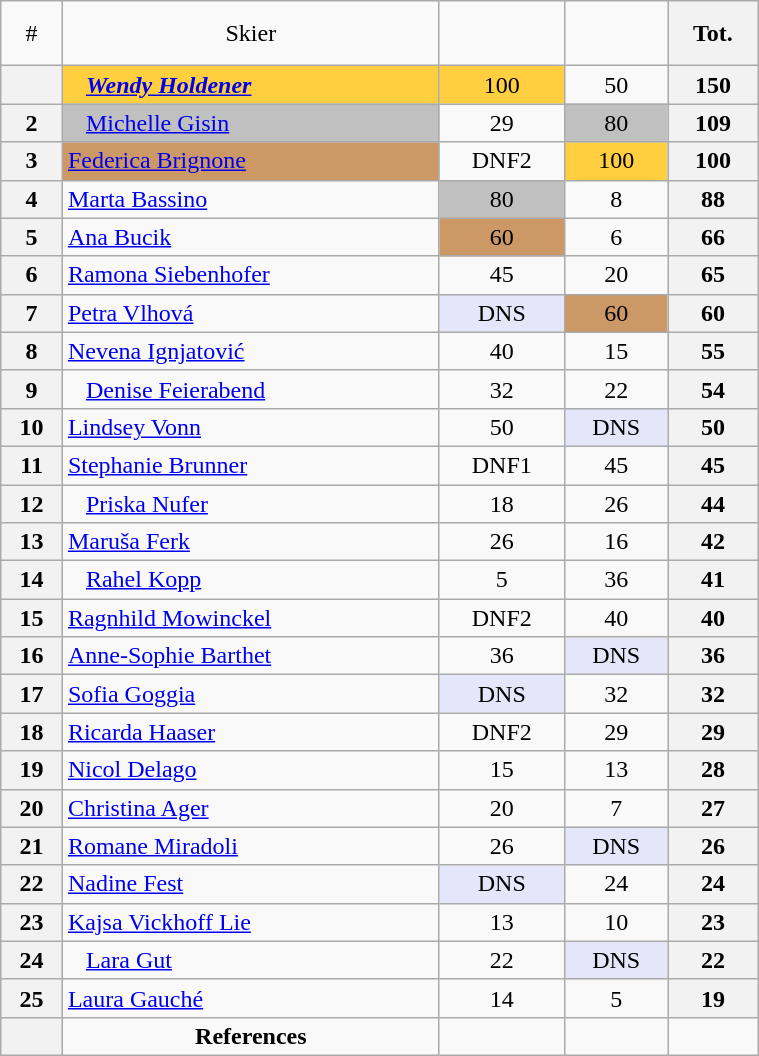<table class="wikitable" width=40% style="font-size:100%; text-align:center;">
<tr>
<td>#</td>
<td>Skier</td>
<td><br>   </td>
<td><br>   </td>
<th>Tot.</th>
</tr>
<tr>
<th></th>
<td align=left bgcolor=ffcf40>   <strong><em><a href='#'>Wendy Holdener</a></em></strong></td>
<td bgcolor=ffcf40>100</td>
<td>50</td>
<th>150</th>
</tr>
<tr>
<th>2</th>
<td align=left bgcolor=c0c0c0>   <a href='#'>Michelle Gisin</a></td>
<td>29</td>
<td bgcolor=c0c0c0>80</td>
<th>109</th>
</tr>
<tr>
<th>3</th>
<td align=left bgcolor=cc9966> <a href='#'>Federica Brignone</a></td>
<td>DNF2</td>
<td bgcolor=ffcf40>100</td>
<th>100</th>
</tr>
<tr>
<th>4</th>
<td align=left> <a href='#'>Marta Bassino</a></td>
<td bgcolor=c0c0c0>80</td>
<td>8</td>
<th>88</th>
</tr>
<tr>
<th>5</th>
<td align=left> <a href='#'>Ana Bucik</a></td>
<td bgcolor=cc9966>60</td>
<td>6</td>
<th>66</th>
</tr>
<tr>
<th>6</th>
<td align=left> <a href='#'>Ramona Siebenhofer</a></td>
<td>45</td>
<td>20</td>
<th>65</th>
</tr>
<tr>
<th>7</th>
<td align=left> <a href='#'>Petra Vlhová</a></td>
<td bgcolor=lavender>DNS</td>
<td bgcolor=cc9966>60</td>
<th>60</th>
</tr>
<tr>
<th>8</th>
<td align=left> <a href='#'>Nevena Ignjatović</a></td>
<td>40</td>
<td>15</td>
<th>55</th>
</tr>
<tr>
<th>9</th>
<td align=left>   <a href='#'>Denise Feierabend</a></td>
<td>32</td>
<td>22</td>
<th>54</th>
</tr>
<tr>
<th>10</th>
<td align=left> <a href='#'>Lindsey Vonn</a></td>
<td>50</td>
<td bgcolor=lavender>DNS</td>
<th>50</th>
</tr>
<tr>
<th>11</th>
<td align=left> <a href='#'>Stephanie Brunner</a></td>
<td>DNF1</td>
<td>45</td>
<th>45</th>
</tr>
<tr>
<th>12</th>
<td align=left>   <a href='#'>Priska Nufer</a></td>
<td>18</td>
<td>26</td>
<th>44</th>
</tr>
<tr>
<th>13</th>
<td align=left> <a href='#'>Maruša Ferk</a></td>
<td>26</td>
<td>16</td>
<th>42</th>
</tr>
<tr>
<th>14</th>
<td align=left>   <a href='#'>Rahel Kopp</a></td>
<td>5</td>
<td>36</td>
<th>41</th>
</tr>
<tr>
<th>15</th>
<td align=left> <a href='#'>Ragnhild Mowinckel</a></td>
<td>DNF2</td>
<td>40</td>
<th>40</th>
</tr>
<tr>
<th>16</th>
<td align=left> <a href='#'>Anne-Sophie Barthet</a></td>
<td>36</td>
<td bgcolor=lavender>DNS</td>
<th>36</th>
</tr>
<tr>
<th>17</th>
<td align=left> <a href='#'>Sofia Goggia</a></td>
<td bgcolor=lavender>DNS</td>
<td>32</td>
<th>32</th>
</tr>
<tr>
<th>18</th>
<td align=left> <a href='#'>Ricarda Haaser</a></td>
<td>DNF2</td>
<td>29</td>
<th>29</th>
</tr>
<tr>
<th>19</th>
<td align=left> <a href='#'>Nicol Delago</a></td>
<td>15</td>
<td>13</td>
<th>28</th>
</tr>
<tr>
<th>20</th>
<td align=left> <a href='#'>Christina Ager</a></td>
<td>20</td>
<td>7</td>
<th>27</th>
</tr>
<tr>
<th>21</th>
<td align=left> <a href='#'>Romane Miradoli</a></td>
<td>26</td>
<td bgcolor=lavender>DNS</td>
<th>26</th>
</tr>
<tr>
<th>22</th>
<td align=left> <a href='#'>Nadine Fest</a></td>
<td bgcolor=lavender>DNS</td>
<td>24</td>
<th>24</th>
</tr>
<tr>
<th>23</th>
<td align=left> <a href='#'>Kajsa Vickhoff Lie</a></td>
<td>13</td>
<td>10</td>
<th>23</th>
</tr>
<tr>
<th>24</th>
<td align=left>   <a href='#'>Lara Gut</a></td>
<td>22</td>
<td bgcolor=lavender>DNS</td>
<th>22</th>
</tr>
<tr>
<th>25</th>
<td align=left> <a href='#'>Laura Gauché</a></td>
<td>14</td>
<td>5</td>
<th>19</th>
</tr>
<tr>
<th></th>
<td align=center><strong>References</strong></td>
<td></td>
<td></td>
</tr>
</table>
